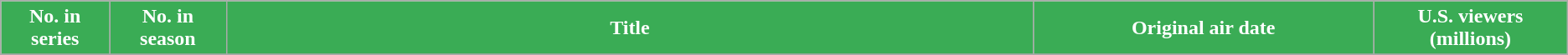<table class="wikitable plainrowheaders">
<tr>
<th style="background:#3AAC55; color:#fff; width:1%;">No. in<br>series</th>
<th style="background:#3AAC55; color:#fff; width:1%;">No. in<br>season</th>
<th style="background:#3AAC55; color:#fff; width:12%;">Title</th>
<th style="background:#3AAC55; color:#fff; width:5%;">Original air date</th>
<th style="background:#3AAC55; color:#fff; width:2%;">U.S. viewers<br>(millions)</th>
</tr>
<tr style="background:#fff;"|>
</tr>
</table>
